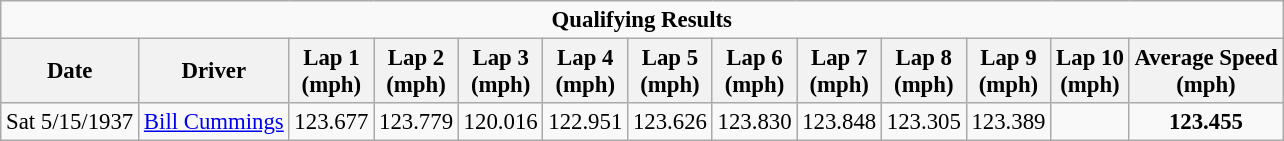<table class="wikitable" style="font-size: 95%;">
<tr align="center">
<td colspan=13><strong>Qualifying Results</strong></td>
</tr>
<tr align="center">
<th>Date</th>
<th>Driver</th>
<th>Lap 1<br>(mph)</th>
<th>Lap 2<br>(mph)</th>
<th>Lap 3<br>(mph)</th>
<th>Lap 4<br>(mph)</th>
<th>Lap 5<br>(mph)</th>
<th>Lap 6<br>(mph)</th>
<th>Lap 7<br>(mph)</th>
<th>Lap 8<br>(mph)</th>
<th>Lap 9<br>(mph)</th>
<th>Lap 10<br>(mph)</th>
<th>Average Speed<br>(mph)</th>
</tr>
<tr align="center">
<td>Sat 5/15/1937</td>
<td><a href='#'>Bill Cummings</a></td>
<td>123.677</td>
<td>123.779</td>
<td>120.016</td>
<td>122.951</td>
<td>123.626</td>
<td>123.830</td>
<td>123.848</td>
<td>123.305</td>
<td>123.389</td>
<td></td>
<td><strong>123.455</strong></td>
</tr>
</table>
